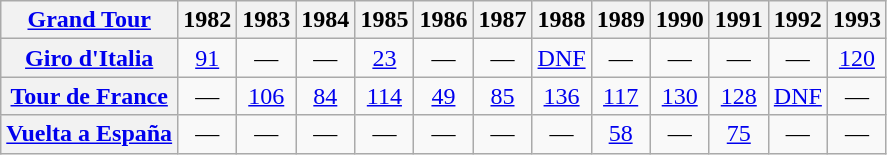<table class="wikitable plainrowheaders">
<tr>
<th scope="col"><a href='#'>Grand Tour</a></th>
<th scope="col">1982</th>
<th scope="col">1983</th>
<th scope="col">1984</th>
<th scope="col">1985</th>
<th scope="col">1986</th>
<th scope="col">1987</th>
<th scope="col">1988</th>
<th scope="col">1989</th>
<th scope="col">1990</th>
<th scope="col">1991</th>
<th scope="col">1992</th>
<th scope="col">1993</th>
</tr>
<tr style="text-align:center;">
<th scope="row"> <a href='#'>Giro d'Italia</a></th>
<td><a href='#'>91</a></td>
<td>—</td>
<td>—</td>
<td><a href='#'>23</a></td>
<td>—</td>
<td>—</td>
<td><a href='#'>DNF</a></td>
<td>—</td>
<td>—</td>
<td>—</td>
<td>—</td>
<td><a href='#'>120</a></td>
</tr>
<tr style="text-align:center;">
<th scope="row"> <a href='#'>Tour de France</a></th>
<td>—</td>
<td><a href='#'>106</a></td>
<td><a href='#'>84</a></td>
<td><a href='#'>114</a></td>
<td><a href='#'>49</a></td>
<td><a href='#'>85</a></td>
<td><a href='#'>136</a></td>
<td><a href='#'>117</a></td>
<td><a href='#'>130</a></td>
<td><a href='#'>128</a></td>
<td><a href='#'>DNF</a></td>
<td>—</td>
</tr>
<tr style="text-align:center;">
<th scope="row"> <a href='#'>Vuelta a España</a></th>
<td>—</td>
<td>—</td>
<td>—</td>
<td>—</td>
<td>—</td>
<td>—</td>
<td>—</td>
<td><a href='#'>58</a></td>
<td>—</td>
<td><a href='#'>75</a></td>
<td>—</td>
<td>—</td>
</tr>
</table>
